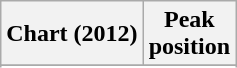<table class="wikitable sortable">
<tr>
<th>Chart (2012)</th>
<th>Peak<br>position</th>
</tr>
<tr>
</tr>
<tr>
</tr>
</table>
